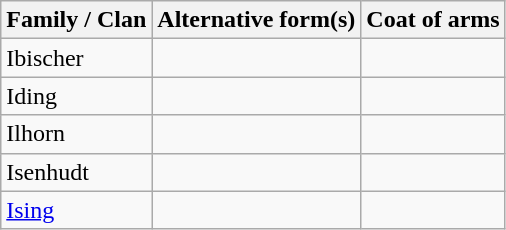<table class="wikitable">
<tr>
<th>Family / Clan</th>
<th>Alternative form(s)</th>
<th>Coat of arms</th>
</tr>
<tr>
<td>Ibischer</td>
<td></td>
<td></td>
</tr>
<tr>
<td>Iding</td>
<td></td>
<td></td>
</tr>
<tr>
<td>Ilhorn</td>
<td></td>
<td></td>
</tr>
<tr>
<td>Isenhudt</td>
<td></td>
<td></td>
</tr>
<tr>
<td><a href='#'>Ising</a></td>
<td></td>
<td></td>
</tr>
</table>
